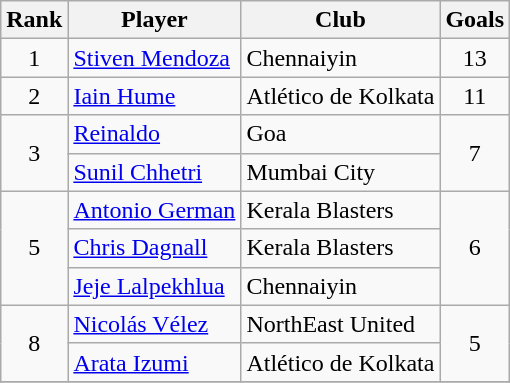<table class="wikitable" style="text-align:center">
<tr>
<th>Rank</th>
<th>Player</th>
<th>Club</th>
<th>Goals</th>
</tr>
<tr>
<td>1</td>
<td align="left"> <a href='#'>Stiven Mendoza</a></td>
<td align="left">Chennaiyin</td>
<td>13</td>
</tr>
<tr>
<td>2</td>
<td align="left"> <a href='#'>Iain Hume</a></td>
<td align="left">Atlético de Kolkata</td>
<td>11</td>
</tr>
<tr>
<td rowspan="2">3</td>
<td align="left"> <a href='#'>Reinaldo</a></td>
<td align="left">Goa</td>
<td rowspan="2">7</td>
</tr>
<tr>
<td align="left"> <a href='#'>Sunil Chhetri</a></td>
<td align="left">Mumbai City</td>
</tr>
<tr>
<td rowspan="3">5</td>
<td align="left"> <a href='#'>Antonio German</a></td>
<td align="left">Kerala Blasters</td>
<td rowspan="3">6</td>
</tr>
<tr>
<td align="left"> <a href='#'>Chris Dagnall</a></td>
<td align="left">Kerala Blasters</td>
</tr>
<tr>
<td align="left"> <a href='#'>Jeje Lalpekhlua</a></td>
<td align="left">Chennaiyin</td>
</tr>
<tr>
<td rowspan="2">8</td>
<td align="left"> <a href='#'>Nicolás Vélez</a></td>
<td align="left">NorthEast United</td>
<td rowspan="2">5</td>
</tr>
<tr>
<td align="left"> <a href='#'>Arata Izumi</a></td>
<td align="left">Atlético de Kolkata</td>
</tr>
<tr>
</tr>
</table>
